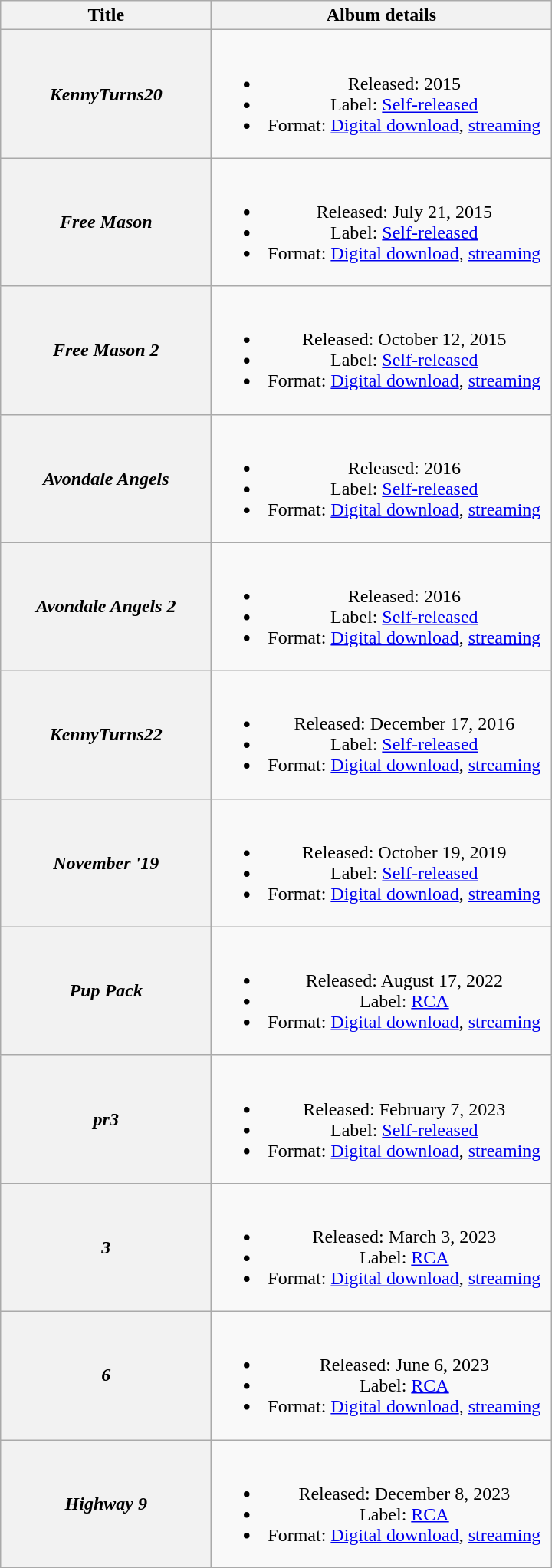<table class="wikitable plainrowheaders" style="text-align:center;">
<tr>
<th scope="col" style="width:11em;">Title</th>
<th scope="col" style="width:18em;">Album details</th>
</tr>
<tr>
<th scope="row"><em>KennyTurns20</em></th>
<td><br><ul><li>Released: 2015</li><li>Label: <a href='#'>Self-released</a></li><li>Format: <a href='#'>Digital download</a>, <a href='#'>streaming</a></li></ul></td>
</tr>
<tr>
<th scope="row"><em>Free Mason</em></th>
<td><br><ul><li>Released: July 21, 2015</li><li>Label: <a href='#'>Self-released</a></li><li>Format: <a href='#'>Digital download</a>, <a href='#'>streaming</a></li></ul></td>
</tr>
<tr>
<th scope="row"><em>Free Mason 2</em></th>
<td><br><ul><li>Released: October 12, 2015</li><li>Label: <a href='#'>Self-released</a></li><li>Format: <a href='#'>Digital download</a>, <a href='#'>streaming</a></li></ul></td>
</tr>
<tr>
<th scope="row"><em>Avondale Angels</em></th>
<td><br><ul><li>Released: 2016</li><li>Label: <a href='#'>Self-released</a></li><li>Format: <a href='#'>Digital download</a>, <a href='#'>streaming</a></li></ul></td>
</tr>
<tr>
<th scope="row"><em>Avondale Angels 2</em></th>
<td><br><ul><li>Released: 2016</li><li>Label: <a href='#'>Self-released</a></li><li>Format: <a href='#'>Digital download</a>, <a href='#'>streaming</a></li></ul></td>
</tr>
<tr>
<th scope="row"><em>KennyTurns22</em></th>
<td><br><ul><li>Released: December 17, 2016</li><li>Label: <a href='#'>Self-released</a></li><li>Format: <a href='#'>Digital download</a>, <a href='#'>streaming</a></li></ul></td>
</tr>
<tr>
<th scope="row"><em>November '19</em></th>
<td><br><ul><li>Released: October 19, 2019</li><li>Label: <a href='#'>Self-released</a></li><li>Format: <a href='#'>Digital download</a>, <a href='#'>streaming</a></li></ul></td>
</tr>
<tr>
<th scope="row"><em>Pup Pack</em></th>
<td><br><ul><li>Released: August 17, 2022</li><li>Label: <a href='#'>RCA</a></li><li>Format: <a href='#'>Digital download</a>, <a href='#'>streaming</a></li></ul></td>
</tr>
<tr>
<th scope="row"><em>pr3</em></th>
<td><br><ul><li>Released: February 7, 2023</li><li>Label: <a href='#'>Self-released</a></li><li>Format: <a href='#'>Digital download</a>, <a href='#'>streaming</a></li></ul></td>
</tr>
<tr>
<th scope="row"><em>3</em></th>
<td><br><ul><li>Released: March 3, 2023</li><li>Label: <a href='#'>RCA</a></li><li>Format: <a href='#'>Digital download</a>, <a href='#'>streaming</a></li></ul></td>
</tr>
<tr>
<th scope="row"><em>6</em></th>
<td><br><ul><li>Released: June 6, 2023</li><li>Label: <a href='#'>RCA</a></li><li>Format: <a href='#'>Digital download</a>, <a href='#'>streaming</a></li></ul></td>
</tr>
<tr>
<th scope="row"><em>Highway 9</em></th>
<td><br><ul><li>Released: December 8, 2023</li><li>Label: <a href='#'>RCA</a></li><li>Format: <a href='#'>Digital download</a>, <a href='#'>streaming</a></li></ul></td>
</tr>
</table>
